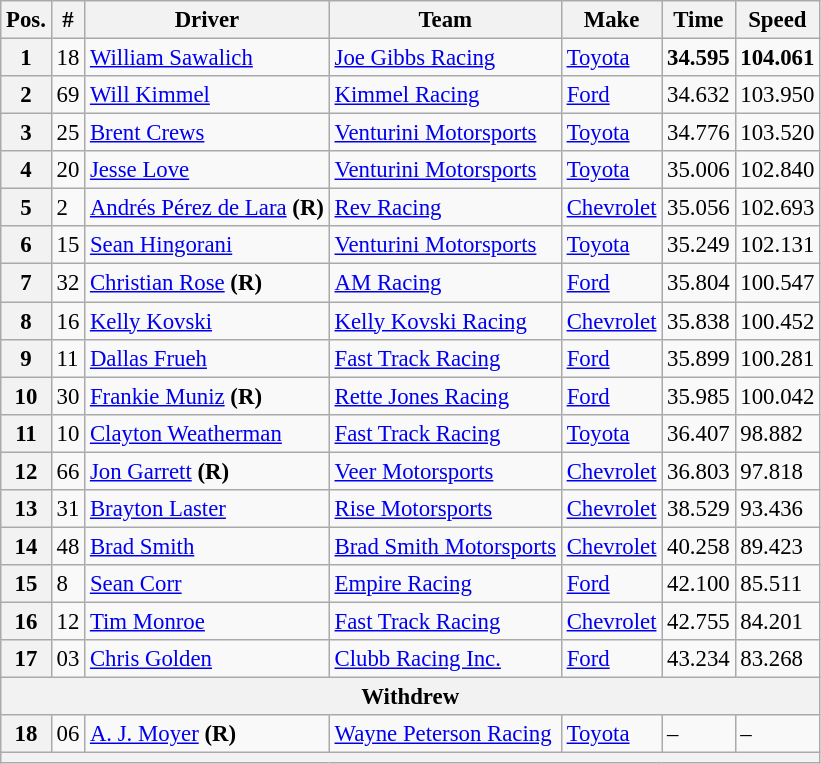<table class="wikitable" style="font-size:95%">
<tr>
<th>Pos.</th>
<th>#</th>
<th>Driver</th>
<th>Team</th>
<th>Make</th>
<th>Time</th>
<th>Speed</th>
</tr>
<tr>
<th>1</th>
<td>18</td>
<td><a href='#'>William Sawalich</a></td>
<td><a href='#'>Joe Gibbs Racing</a></td>
<td><a href='#'>Toyota</a></td>
<td><strong>34.595</strong></td>
<td><strong>104.061</strong></td>
</tr>
<tr>
<th>2</th>
<td>69</td>
<td><a href='#'>Will Kimmel</a></td>
<td><a href='#'>Kimmel Racing</a></td>
<td><a href='#'>Ford</a></td>
<td>34.632</td>
<td>103.950</td>
</tr>
<tr>
<th>3</th>
<td>25</td>
<td><a href='#'>Brent Crews</a></td>
<td><a href='#'>Venturini Motorsports</a></td>
<td><a href='#'>Toyota</a></td>
<td>34.776</td>
<td>103.520</td>
</tr>
<tr>
<th>4</th>
<td>20</td>
<td><a href='#'>Jesse Love</a></td>
<td><a href='#'>Venturini Motorsports</a></td>
<td><a href='#'>Toyota</a></td>
<td>35.006</td>
<td>102.840</td>
</tr>
<tr>
<th>5</th>
<td>2</td>
<td><a href='#'>Andrés Pérez de Lara</a> <strong>(R)</strong></td>
<td><a href='#'>Rev Racing</a></td>
<td><a href='#'>Chevrolet</a></td>
<td>35.056</td>
<td>102.693</td>
</tr>
<tr>
<th>6</th>
<td>15</td>
<td><a href='#'>Sean Hingorani</a></td>
<td><a href='#'>Venturini Motorsports</a></td>
<td><a href='#'>Toyota</a></td>
<td>35.249</td>
<td>102.131</td>
</tr>
<tr>
<th>7</th>
<td>32</td>
<td><a href='#'>Christian Rose</a> <strong>(R)</strong></td>
<td><a href='#'>AM Racing</a></td>
<td><a href='#'>Ford</a></td>
<td>35.804</td>
<td>100.547</td>
</tr>
<tr>
<th>8</th>
<td>16</td>
<td><a href='#'>Kelly Kovski</a></td>
<td><a href='#'>Kelly Kovski Racing</a></td>
<td><a href='#'>Chevrolet</a></td>
<td>35.838</td>
<td>100.452</td>
</tr>
<tr>
<th>9</th>
<td>11</td>
<td><a href='#'>Dallas Frueh</a></td>
<td><a href='#'>Fast Track Racing</a></td>
<td><a href='#'>Ford</a></td>
<td>35.899</td>
<td>100.281</td>
</tr>
<tr>
<th>10</th>
<td>30</td>
<td><a href='#'>Frankie Muniz</a> <strong>(R)</strong></td>
<td><a href='#'>Rette Jones Racing</a></td>
<td><a href='#'>Ford</a></td>
<td>35.985</td>
<td>100.042</td>
</tr>
<tr>
<th>11</th>
<td>10</td>
<td><a href='#'>Clayton Weatherman</a></td>
<td><a href='#'>Fast Track Racing</a></td>
<td><a href='#'>Toyota</a></td>
<td>36.407</td>
<td>98.882</td>
</tr>
<tr>
<th>12</th>
<td>66</td>
<td><a href='#'>Jon Garrett</a> <strong>(R)</strong></td>
<td><a href='#'>Veer Motorsports</a></td>
<td><a href='#'>Chevrolet</a></td>
<td>36.803</td>
<td>97.818</td>
</tr>
<tr>
<th>13</th>
<td>31</td>
<td><a href='#'>Brayton Laster</a></td>
<td><a href='#'>Rise Motorsports</a></td>
<td><a href='#'>Chevrolet</a></td>
<td>38.529</td>
<td>93.436</td>
</tr>
<tr>
<th>14</th>
<td>48</td>
<td><a href='#'>Brad Smith</a></td>
<td><a href='#'>Brad Smith Motorsports</a></td>
<td><a href='#'>Chevrolet</a></td>
<td>40.258</td>
<td>89.423</td>
</tr>
<tr>
<th>15</th>
<td>8</td>
<td><a href='#'>Sean Corr</a></td>
<td><a href='#'>Empire Racing</a></td>
<td><a href='#'>Ford</a></td>
<td>42.100</td>
<td>85.511</td>
</tr>
<tr>
<th>16</th>
<td>12</td>
<td><a href='#'>Tim Monroe</a></td>
<td><a href='#'>Fast Track Racing</a></td>
<td><a href='#'>Chevrolet</a></td>
<td>42.755</td>
<td>84.201</td>
</tr>
<tr>
<th>17</th>
<td>03</td>
<td><a href='#'>Chris Golden</a></td>
<td><a href='#'>Clubb Racing Inc.</a></td>
<td><a href='#'>Ford</a></td>
<td>43.234</td>
<td>83.268</td>
</tr>
<tr>
<th colspan="7">Withdrew</th>
</tr>
<tr>
<th>18</th>
<td>06</td>
<td><a href='#'>A. J. Moyer</a> <strong>(R)</strong></td>
<td><a href='#'>Wayne Peterson Racing</a></td>
<td><a href='#'>Toyota</a></td>
<td>–</td>
<td>–</td>
</tr>
<tr>
<th colspan="7"></th>
</tr>
</table>
